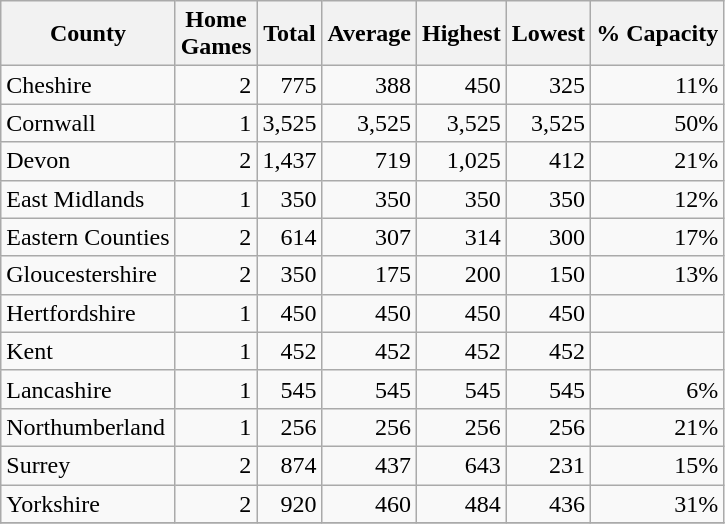<table class="wikitable sortable" style="text-align:right">
<tr>
<th>County</th>
<th>Home<br>Games</th>
<th>Total</th>
<th>Average</th>
<th>Highest</th>
<th>Lowest</th>
<th>% Capacity</th>
</tr>
<tr>
<td style="text-align:left">Cheshire</td>
<td>2</td>
<td>775</td>
<td>388</td>
<td>450</td>
<td>325</td>
<td>11%</td>
</tr>
<tr>
<td style="text-align:left">Cornwall</td>
<td>1</td>
<td>3,525</td>
<td>3,525</td>
<td>3,525</td>
<td>3,525</td>
<td>50%</td>
</tr>
<tr>
<td style="text-align:left">Devon</td>
<td>2</td>
<td>1,437</td>
<td>719</td>
<td>1,025</td>
<td>412</td>
<td>21%</td>
</tr>
<tr>
<td style="text-align:left">East Midlands</td>
<td>1</td>
<td>350</td>
<td>350</td>
<td>350</td>
<td>350</td>
<td>12%</td>
</tr>
<tr>
<td style="text-align:left">Eastern Counties</td>
<td>2</td>
<td>614</td>
<td>307</td>
<td>314</td>
<td>300</td>
<td>17%</td>
</tr>
<tr>
<td style="text-align:left">Gloucestershire</td>
<td>2</td>
<td>350</td>
<td>175</td>
<td>200</td>
<td>150</td>
<td>13%</td>
</tr>
<tr>
<td style="text-align:left">Hertfordshire</td>
<td>1</td>
<td>450</td>
<td>450</td>
<td>450</td>
<td>450</td>
<td></td>
</tr>
<tr>
<td style="text-align:left">Kent</td>
<td>1</td>
<td>452</td>
<td>452</td>
<td>452</td>
<td>452</td>
<td></td>
</tr>
<tr>
<td style="text-align:left">Lancashire</td>
<td>1</td>
<td>545</td>
<td>545</td>
<td>545</td>
<td>545</td>
<td>6%</td>
</tr>
<tr>
<td style="text-align:left">Northumberland</td>
<td>1</td>
<td>256</td>
<td>256</td>
<td>256</td>
<td>256</td>
<td>21%</td>
</tr>
<tr>
<td style="text-align:left">Surrey</td>
<td>2</td>
<td>874</td>
<td>437</td>
<td>643</td>
<td>231</td>
<td>15%</td>
</tr>
<tr>
<td style="text-align:left">Yorkshire</td>
<td>2</td>
<td>920</td>
<td>460</td>
<td>484</td>
<td>436</td>
<td>31%</td>
</tr>
<tr>
</tr>
</table>
